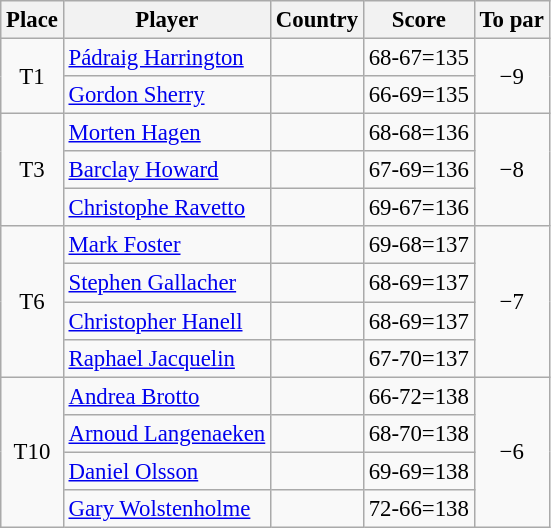<table class="wikitable" style="font-size:95%;">
<tr>
<th>Place</th>
<th>Player</th>
<th>Country</th>
<th>Score</th>
<th>To par</th>
</tr>
<tr>
<td rowspan="2" align="center">T1</td>
<td><a href='#'>Pádraig Harrington</a></td>
<td></td>
<td align=center>68-67=135</td>
<td rowspan="2" align="center">−9</td>
</tr>
<tr>
<td><a href='#'>Gordon Sherry</a></td>
<td></td>
<td>66-69=135</td>
</tr>
<tr>
<td rowspan="3" align="center">T3</td>
<td><a href='#'>Morten Hagen</a></td>
<td></td>
<td align="center">68-68=136</td>
<td rowspan="3" align="center">−8</td>
</tr>
<tr>
<td><a href='#'>Barclay Howard</a></td>
<td></td>
<td>67-69=136</td>
</tr>
<tr>
<td><a href='#'>Christophe Ravetto</a></td>
<td></td>
<td>69-67=136</td>
</tr>
<tr>
<td rowspan="4" align="center">T6</td>
<td><a href='#'>Mark Foster</a></td>
<td></td>
<td align="center">69-68=137</td>
<td rowspan="4" align="center">−7</td>
</tr>
<tr>
<td><a href='#'>Stephen Gallacher</a></td>
<td></td>
<td align="center">68-69=137</td>
</tr>
<tr>
<td><a href='#'>Christopher Hanell</a></td>
<td></td>
<td>68-69=137</td>
</tr>
<tr>
<td><a href='#'>Raphael Jacquelin</a></td>
<td></td>
<td>67-70=137</td>
</tr>
<tr>
<td rowspan="4" align="center">T10</td>
<td><a href='#'>Andrea Brotto</a></td>
<td></td>
<td align="center">66-72=138</td>
<td rowspan="4" align="center">−6</td>
</tr>
<tr>
<td><a href='#'>Arnoud Langenaeken</a></td>
<td></td>
<td align="center">68-70=138</td>
</tr>
<tr>
<td><a href='#'>Daniel Olsson</a></td>
<td></td>
<td>69-69=138</td>
</tr>
<tr>
<td><a href='#'>Gary Wolstenholme</a></td>
<td></td>
<td>72-66=138</td>
</tr>
</table>
